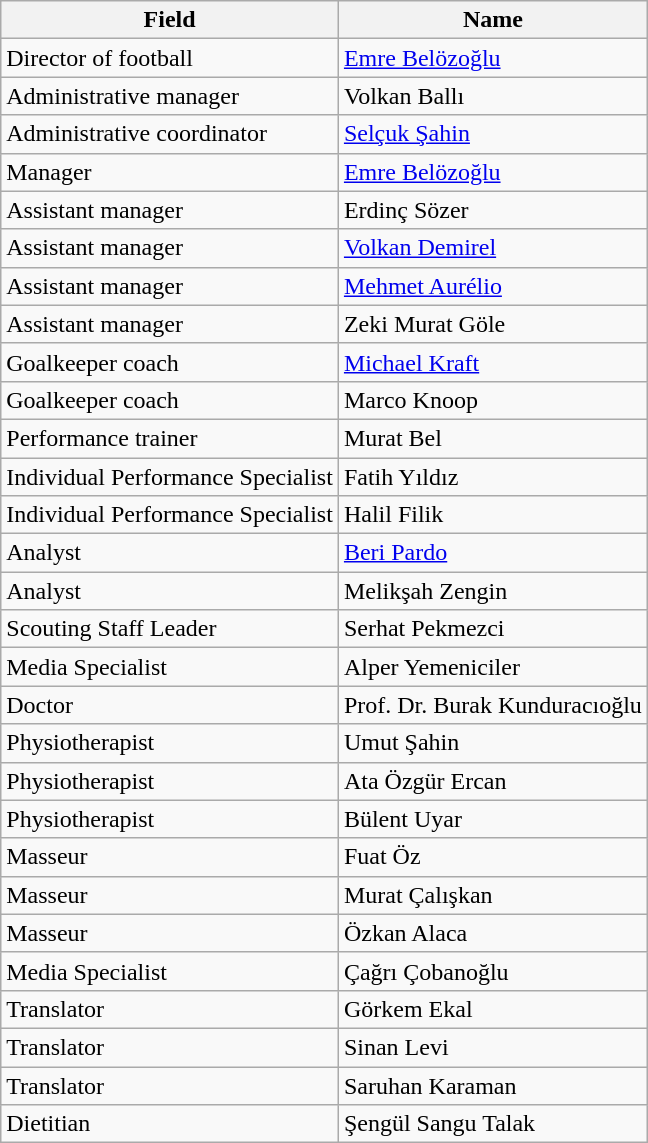<table class="wikitable">
<tr>
<th>Field</th>
<th>Name</th>
</tr>
<tr>
<td>Director of football</td>
<td> <a href='#'>Emre Belözoğlu</a></td>
</tr>
<tr>
<td>Administrative manager</td>
<td> Volkan Ballı</td>
</tr>
<tr>
<td>Administrative coordinator</td>
<td> <a href='#'>Selçuk Şahin</a></td>
</tr>
<tr>
<td>Manager</td>
<td> <a href='#'>Emre Belözoğlu</a></td>
</tr>
<tr>
<td>Assistant manager</td>
<td> Erdinç Sözer</td>
</tr>
<tr>
<td>Assistant manager</td>
<td> <a href='#'>Volkan Demirel</a></td>
</tr>
<tr>
<td>Assistant manager</td>
<td> <a href='#'>Mehmet Aurélio</a></td>
</tr>
<tr>
<td>Assistant manager</td>
<td> Zeki Murat Göle</td>
</tr>
<tr>
<td>Goalkeeper coach</td>
<td> <a href='#'>Michael Kraft</a></td>
</tr>
<tr>
<td>Goalkeeper coach</td>
<td> Marco Knoop</td>
</tr>
<tr>
<td>Performance trainer</td>
<td> Murat Bel</td>
</tr>
<tr>
<td>Individual Performance Specialist</td>
<td> Fatih Yıldız</td>
</tr>
<tr>
<td>Individual Performance Specialist</td>
<td> Halil Filik</td>
</tr>
<tr>
<td>Analyst</td>
<td> <a href='#'>Beri Pardo</a></td>
</tr>
<tr>
<td>Analyst</td>
<td> Melikşah Zengin</td>
</tr>
<tr>
<td>Scouting Staff Leader</td>
<td> Serhat Pekmezci</td>
</tr>
<tr>
<td>Media Specialist</td>
<td> Alper Yemeniciler</td>
</tr>
<tr>
<td>Doctor</td>
<td>  Prof. Dr. Burak Kunduracıoğlu</td>
</tr>
<tr>
<td>Physiotherapist</td>
<td> Umut Şahin</td>
</tr>
<tr>
<td>Physiotherapist</td>
<td> Ata Özgür Ercan</td>
</tr>
<tr>
<td>Physiotherapist</td>
<td> Bülent Uyar</td>
</tr>
<tr>
<td>Masseur</td>
<td> Fuat Öz</td>
</tr>
<tr>
<td>Masseur</td>
<td> Murat Çalışkan</td>
</tr>
<tr>
<td>Masseur</td>
<td> Özkan Alaca</td>
</tr>
<tr>
<td>Media Specialist</td>
<td> Çağrı Çobanoğlu</td>
</tr>
<tr>
<td>Translator</td>
<td> Görkem Ekal</td>
</tr>
<tr>
<td>Translator</td>
<td> Sinan Levi</td>
</tr>
<tr>
<td>Translator</td>
<td> Saruhan Karaman</td>
</tr>
<tr>
<td>Dietitian</td>
<td> Şengül Sangu Talak</td>
</tr>
</table>
